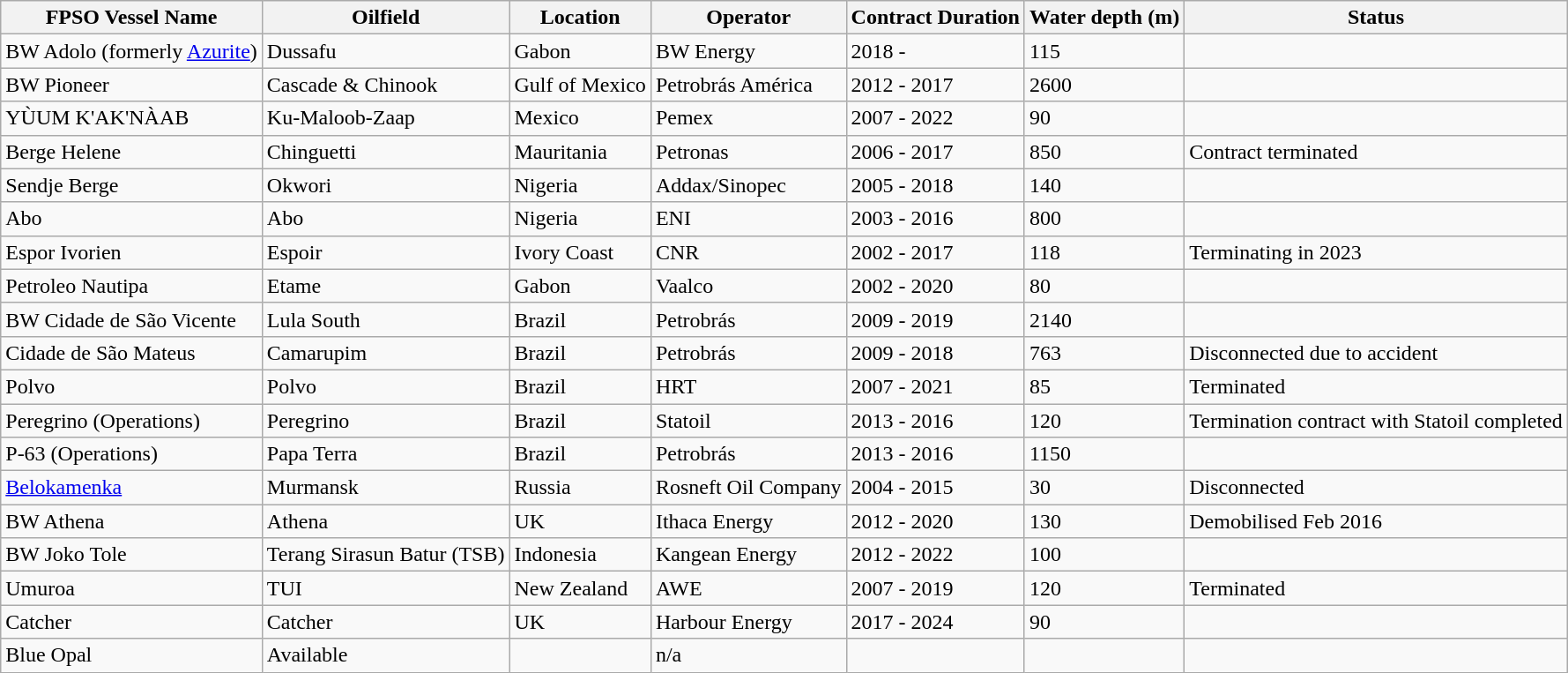<table class="wikitable">
<tr>
<th>FPSO Vessel Name</th>
<th>Oilfield</th>
<th>Location</th>
<th>Operator</th>
<th>Contract Duration</th>
<th>Water depth (m)</th>
<th>Status</th>
</tr>
<tr>
<td>BW Adolo (formerly <a href='#'>Azurite</a>)</td>
<td>Dussafu</td>
<td> Gabon</td>
<td>BW Energy</td>
<td>2018 -</td>
<td>115</td>
<td></td>
</tr>
<tr>
<td>BW Pioneer</td>
<td>Cascade & Chinook</td>
<td> Gulf of Mexico</td>
<td>Petrobrás América</td>
<td>2012 - 2017</td>
<td>2600</td>
<td></td>
</tr>
<tr>
<td>YÙUM K'AK'NÀAB</td>
<td>Ku-Maloob-Zaap</td>
<td> Mexico</td>
<td>Pemex</td>
<td>2007 - 2022</td>
<td>90</td>
<td></td>
</tr>
<tr>
<td>Berge Helene</td>
<td>Chinguetti</td>
<td> Mauritania</td>
<td>Petronas</td>
<td>2006 - 2017</td>
<td>850</td>
<td>Contract terminated</td>
</tr>
<tr>
<td>Sendje Berge</td>
<td>Okwori</td>
<td> Nigeria</td>
<td>Addax/Sinopec</td>
<td>2005 - 2018</td>
<td>140</td>
<td></td>
</tr>
<tr>
<td>Abo</td>
<td>Abo</td>
<td> Nigeria</td>
<td>ENI</td>
<td>2003 - 2016</td>
<td>800</td>
<td></td>
</tr>
<tr>
<td>Espor Ivorien</td>
<td>Espoir</td>
<td> Ivory Coast</td>
<td>CNR</td>
<td>2002 - 2017</td>
<td>118</td>
<td>Terminating in 2023</td>
</tr>
<tr>
<td>Petroleo Nautipa</td>
<td>Etame</td>
<td> Gabon</td>
<td>Vaalco</td>
<td>2002 - 2020</td>
<td>80</td>
<td></td>
</tr>
<tr>
<td>BW Cidade de São Vicente</td>
<td>Lula South</td>
<td> Brazil</td>
<td>Petrobrás</td>
<td>2009 - 2019</td>
<td>2140</td>
<td></td>
</tr>
<tr>
<td>Cidade de São Mateus</td>
<td>Camarupim</td>
<td> Brazil</td>
<td>Petrobrás</td>
<td>2009 - 2018</td>
<td>763</td>
<td>Disconnected due to accident</td>
</tr>
<tr>
<td>Polvo</td>
<td>Polvo</td>
<td> Brazil</td>
<td>HRT</td>
<td>2007 - 2021</td>
<td>85</td>
<td>Terminated</td>
</tr>
<tr>
<td>Peregrino (Operations)</td>
<td>Peregrino</td>
<td> Brazil</td>
<td>Statoil</td>
<td>2013 - 2016</td>
<td>120</td>
<td>Termination contract with Statoil completed</td>
</tr>
<tr>
<td>P-63 (Operations)</td>
<td>Papa Terra</td>
<td> Brazil</td>
<td>Petrobrás</td>
<td>2013 - 2016</td>
<td>1150</td>
<td></td>
</tr>
<tr>
<td><a href='#'>Belokamenka</a></td>
<td>Murmansk</td>
<td> Russia</td>
<td>Rosneft Oil Company</td>
<td>2004 - 2015</td>
<td>30</td>
<td>Disconnected</td>
</tr>
<tr>
<td>BW Athena</td>
<td>Athena</td>
<td> UK</td>
<td>Ithaca Energy</td>
<td>2012 - 2020</td>
<td>130</td>
<td>Demobilised Feb 2016</td>
</tr>
<tr>
<td>BW Joko Tole</td>
<td>Terang Sirasun Batur (TSB)</td>
<td> Indonesia</td>
<td>Kangean Energy</td>
<td>2012 - 2022</td>
<td>100</td>
<td></td>
</tr>
<tr>
<td>Umuroa</td>
<td>TUI</td>
<td> New Zealand</td>
<td>AWE</td>
<td>2007 - 2019</td>
<td>120</td>
<td>Terminated</td>
</tr>
<tr>
<td>Catcher</td>
<td>Catcher</td>
<td> UK</td>
<td>Harbour Energy</td>
<td>2017 - 2024</td>
<td>90</td>
<td></td>
</tr>
<tr>
<td>Blue Opal</td>
<td>Available</td>
<td></td>
<td>n/a</td>
<td></td>
<td></td>
<td></td>
</tr>
</table>
